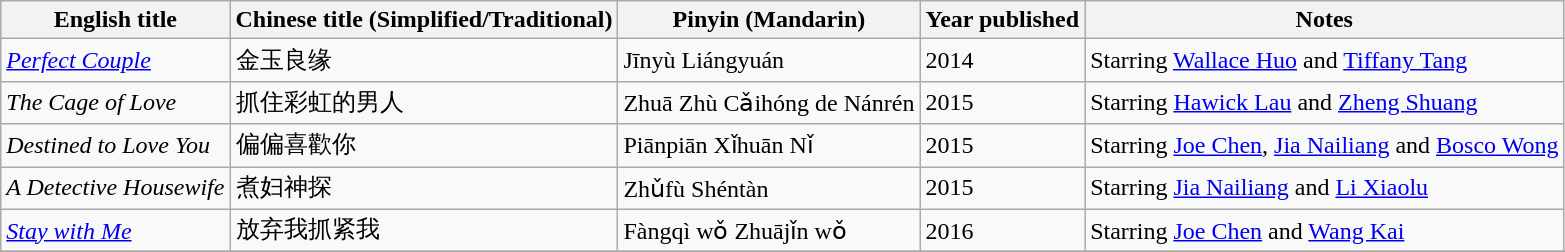<table class="wikitable">
<tr>
<th>English title</th>
<th>Chinese title (Simplified/Traditional)</th>
<th>Pinyin (Mandarin)</th>
<th>Year published</th>
<th>Notes</th>
</tr>
<tr>
<td><em><a href='#'>Perfect Couple</a></em></td>
<td>金玉良缘</td>
<td>Jīnyù Liángyuán</td>
<td>2014</td>
<td>Starring <a href='#'>Wallace Huo</a> and <a href='#'>Tiffany Tang</a></td>
</tr>
<tr>
<td><em>The Cage of Love</em></td>
<td>抓住彩虹的男人</td>
<td>Zhuā Zhù Cǎihóng de Nánrén</td>
<td>2015</td>
<td>Starring <a href='#'>Hawick Lau</a> and <a href='#'>Zheng Shuang</a></td>
</tr>
<tr>
<td><em>Destined to Love You</em></td>
<td>偏偏喜歡你</td>
<td>Piānpiān Xǐhuān Nǐ</td>
<td>2015</td>
<td>Starring <a href='#'>Joe Chen</a>, <a href='#'>Jia Nailiang</a> and <a href='#'>Bosco Wong</a></td>
</tr>
<tr>
<td><em>A Detective Housewife</em></td>
<td>煮妇神探</td>
<td>Zhǔfù Shéntàn</td>
<td>2015</td>
<td>Starring <a href='#'>Jia Nailiang</a> and <a href='#'>Li Xiaolu</a></td>
</tr>
<tr>
<td><em><a href='#'>Stay with Me</a></em></td>
<td>放弃我抓紧我</td>
<td>Fàngqì wǒ Zhuājǐn wǒ</td>
<td>2016</td>
<td>Starring <a href='#'>Joe Chen</a> and <a href='#'>Wang Kai</a></td>
</tr>
<tr>
</tr>
</table>
